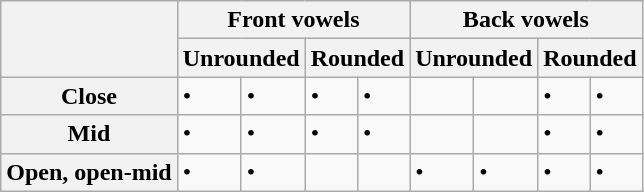<table class="wikitable">
<tr>
<th rowspan=2></th>
<th ! colspan=4 scope="col">Front vowels</th>
<th ! colspan=4 scope="col">Back vowels</th>
</tr>
<tr>
<th colspan=2 scope="col">Unrounded</th>
<th ! colspan=2 scope="col">Rounded</th>
<th colspan=2 scope="col">Unrounded</th>
<th ! colspan=2 scope="col">Rounded</th>
</tr>
<tr>
<th scope="row">Close</th>
<td> • </td>
<td> • </td>
<td> • </td>
<td> • </td>
<td></td>
<td></td>
<td> • </td>
<td> • </td>
</tr>
<tr>
<th scope="row">Mid</th>
<td> • </td>
<td> • </td>
<td> • </td>
<td> • </td>
<td></td>
<td></td>
<td> • </td>
<td> • </td>
</tr>
<tr>
<th scope="row">Open, open-mid</th>
<td> • </td>
<td> • </td>
<td></td>
<td></td>
<td> • </td>
<td> • </td>
<td> • </td>
<td> • </td>
</tr>
</table>
